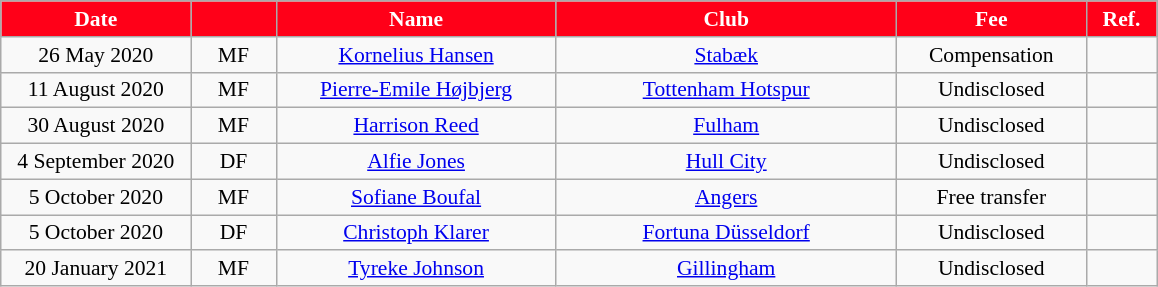<table class="wikitable" style="text-align:center; font-size:90%; ">
<tr>
<th style="background:#FF0018; color:#FFFFFF; width:120px;">Date</th>
<th style="background:#FF0018; color:#FFFFFF; width:50px;"></th>
<th style="background:#FF0018; color:#FFFFFF; width:180px;">Name</th>
<th style="background:#FF0018; color:#FFFFFF; width:220px;">Club</th>
<th style="background:#FF0018; color:#FFFFFF; width:120px;">Fee</th>
<th style="background:#FF0018; color:#FFFFFF; width:40px;">Ref.</th>
</tr>
<tr>
<td>26 May 2020</td>
<td align="center">MF</td>
<td> <a href='#'>Kornelius Hansen</a></td>
<td> <a href='#'>Stabæk</a></td>
<td>Compensation</td>
<td align="center"></td>
</tr>
<tr>
<td>11 August 2020</td>
<td align="center">MF</td>
<td> <a href='#'>Pierre-Emile Højbjerg</a></td>
<td> <a href='#'>Tottenham Hotspur</a></td>
<td>Undisclosed</td>
<td align="center"></td>
</tr>
<tr>
<td>30 August 2020</td>
<td align="center">MF</td>
<td> <a href='#'>Harrison Reed</a></td>
<td> <a href='#'>Fulham</a></td>
<td>Undisclosed</td>
<td align="center"></td>
</tr>
<tr>
<td>4 September 2020</td>
<td align="center">DF</td>
<td> <a href='#'>Alfie Jones</a></td>
<td> <a href='#'>Hull City</a></td>
<td>Undisclosed</td>
<td align="center"></td>
</tr>
<tr>
<td>5 October 2020</td>
<td align="center">MF</td>
<td> <a href='#'>Sofiane Boufal</a></td>
<td> <a href='#'>Angers</a></td>
<td>Free transfer</td>
<td align="center"></td>
</tr>
<tr>
<td>5 October 2020</td>
<td align="center">DF</td>
<td> <a href='#'>Christoph Klarer</a></td>
<td> <a href='#'>Fortuna Düsseldorf</a></td>
<td>Undisclosed</td>
<td align="center"></td>
</tr>
<tr>
<td>20 January 2021</td>
<td align="center">MF</td>
<td> <a href='#'>Tyreke Johnson</a></td>
<td> <a href='#'>Gillingham</a></td>
<td>Undisclosed</td>
<td align="center"></td>
</tr>
</table>
